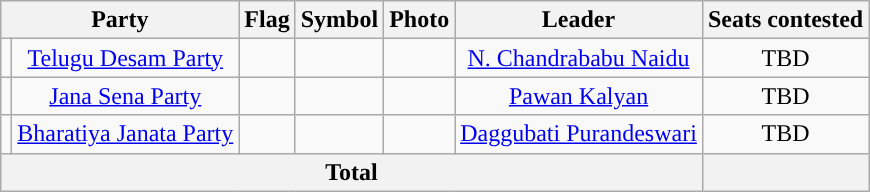<table class="wikitable" style="text-align:center;">
<tr>
<th colspan="2">Party</th>
<th>Flag</th>
<th>Symbol</th>
<th>Photo</th>
<th>Leader</th>
<th>Seats contested</th>
</tr>
<tr>
<td></td>
<td><a href='#'>Telugu Desam Party</a></td>
<td></td>
<td></td>
<td></td>
<td><a href='#'>N. Chandrababu Naidu</a></td>
<td>TBD</td>
</tr>
<tr>
<td></td>
<td><a href='#'>Jana Sena Party</a></td>
<td></td>
<td></td>
<td></td>
<td><a href='#'>Pawan Kalyan</a></td>
<td>TBD</td>
</tr>
<tr>
<td></td>
<td><a href='#'>Bharatiya Janata Party</a></td>
<td></td>
<td></td>
<td></td>
<td><a href='#'>Daggubati Purandeswari</a></td>
<td>TBD</td>
</tr>
<tr>
<th colspan="6">Total</th>
<th></th>
</tr>
</table>
